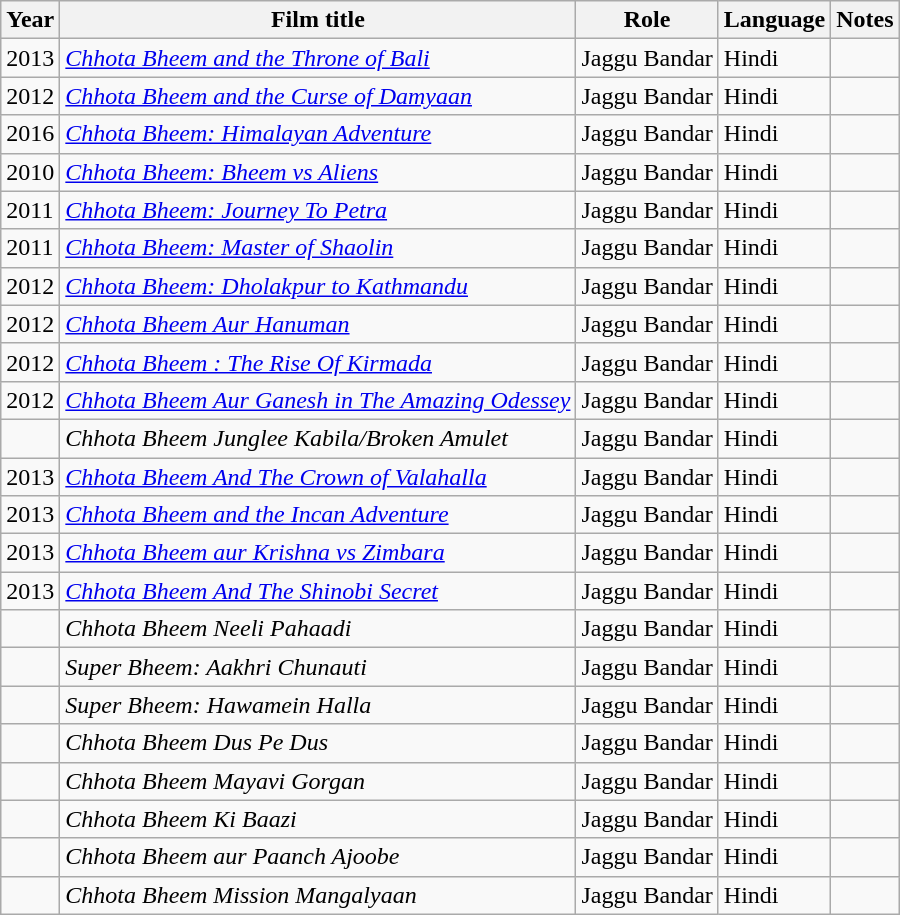<table class="wikitable">
<tr>
<th>Year</th>
<th>Film title</th>
<th>Role</th>
<th>Language</th>
<th>Notes</th>
</tr>
<tr>
<td>2013</td>
<td><em><a href='#'>Chhota Bheem and the Throne of Bali</a></em></td>
<td>Jaggu Bandar</td>
<td>Hindi</td>
<td></td>
</tr>
<tr>
<td>2012</td>
<td><em><a href='#'>Chhota Bheem and the Curse of Damyaan</a></em></td>
<td>Jaggu Bandar</td>
<td>Hindi</td>
<td></td>
</tr>
<tr>
<td>2016</td>
<td><em><a href='#'>Chhota Bheem: Himalayan Adventure</a></em></td>
<td>Jaggu Bandar</td>
<td>Hindi</td>
<td></td>
</tr>
<tr>
<td>2010</td>
<td><em><a href='#'>Chhota Bheem: Bheem vs Aliens</a></em></td>
<td>Jaggu Bandar</td>
<td>Hindi</td>
<td></td>
</tr>
<tr>
<td>2011</td>
<td><em><a href='#'>Chhota Bheem: Journey To Petra</a></em></td>
<td>Jaggu Bandar</td>
<td>Hindi</td>
<td></td>
</tr>
<tr>
<td>2011</td>
<td><em><a href='#'>Chhota Bheem: Master of Shaolin</a></em></td>
<td>Jaggu Bandar</td>
<td>Hindi</td>
<td></td>
</tr>
<tr>
<td>2012</td>
<td><em><a href='#'>Chhota Bheem: Dholakpur to Kathmandu</a></em></td>
<td>Jaggu Bandar</td>
<td>Hindi</td>
<td></td>
</tr>
<tr>
<td>2012</td>
<td><em><a href='#'>Chhota Bheem Aur Hanuman</a></em></td>
<td>Jaggu Bandar</td>
<td>Hindi</td>
<td></td>
</tr>
<tr>
<td>2012</td>
<td><em><a href='#'>Chhota Bheem : The Rise Of Kirmada</a></em></td>
<td>Jaggu Bandar</td>
<td>Hindi</td>
<td></td>
</tr>
<tr>
<td>2012</td>
<td><em><a href='#'>Chhota Bheem Aur Ganesh in The Amazing Odessey</a></em></td>
<td>Jaggu Bandar</td>
<td>Hindi</td>
<td></td>
</tr>
<tr>
<td></td>
<td><em>Chhota Bheem Junglee Kabila/Broken Amulet</em></td>
<td>Jaggu Bandar</td>
<td>Hindi</td>
<td></td>
</tr>
<tr>
<td>2013</td>
<td><em><a href='#'>Chhota Bheem And The Crown of Valahalla</a></em></td>
<td>Jaggu Bandar</td>
<td>Hindi</td>
<td></td>
</tr>
<tr>
<td>2013</td>
<td><em><a href='#'>Chhota Bheem and the Incan Adventure</a></em></td>
<td>Jaggu Bandar</td>
<td>Hindi</td>
<td></td>
</tr>
<tr>
<td>2013</td>
<td><em><a href='#'>Chhota Bheem aur Krishna vs Zimbara</a></em></td>
<td>Jaggu Bandar</td>
<td>Hindi</td>
<td></td>
</tr>
<tr>
<td>2013</td>
<td><em><a href='#'>Chhota Bheem And The Shinobi Secret</a></em></td>
<td>Jaggu Bandar</td>
<td>Hindi</td>
<td></td>
</tr>
<tr>
<td></td>
<td><em>Chhota Bheem Neeli Pahaadi</em></td>
<td>Jaggu Bandar</td>
<td>Hindi</td>
<td></td>
</tr>
<tr>
<td></td>
<td><em>Super Bheem: Aakhri Chunauti</em></td>
<td>Jaggu Bandar</td>
<td>Hindi</td>
<td></td>
</tr>
<tr>
<td></td>
<td><em>Super Bheem: Hawamein Halla</em></td>
<td>Jaggu Bandar</td>
<td>Hindi</td>
<td></td>
</tr>
<tr>
<td></td>
<td><em>Chhota Bheem Dus Pe Dus</em></td>
<td>Jaggu Bandar</td>
<td>Hindi</td>
<td></td>
</tr>
<tr>
<td></td>
<td><em>Chhota Bheem Mayavi Gorgan</em></td>
<td>Jaggu Bandar</td>
<td>Hindi</td>
<td></td>
</tr>
<tr>
<td></td>
<td><em>Chhota Bheem Ki Baazi</em></td>
<td>Jaggu Bandar</td>
<td>Hindi</td>
<td></td>
</tr>
<tr>
<td></td>
<td><em>Chhota Bheem aur Paanch Ajoobe</em></td>
<td>Jaggu Bandar</td>
<td>Hindi</td>
<td></td>
</tr>
<tr>
<td></td>
<td><em>Chhota Bheem Mission Mangalyaan</em></td>
<td>Jaggu Bandar</td>
<td>Hindi</td>
<td></td>
</tr>
</table>
